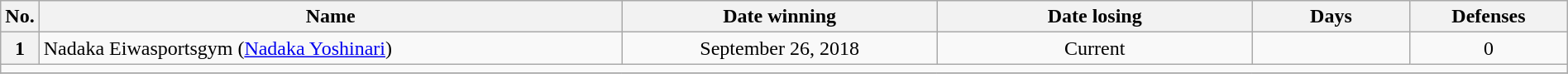<table class="wikitable" width=100%>
<tr>
<th style="width:1%;">No.</th>
<th style="width:37%;">Name</th>
<th style="width:20%;">Date winning</th>
<th style="width:20%;">Date losing</th>
<th data-sort-type="number" style="width:10%;">Days</th>
<th data-sort-type="number" style="width:10%;">Defenses</th>
</tr>
<tr align=center>
<th>1</th>
<td align=left> Nadaka Eiwasportsgym (<a href='#'>Nadaka Yoshinari</a>)</td>
<td>September 26, 2018</td>
<td>Current</td>
<td></td>
<td>0</td>
</tr>
<tr>
<td colspan="6"></td>
</tr>
<tr>
</tr>
</table>
